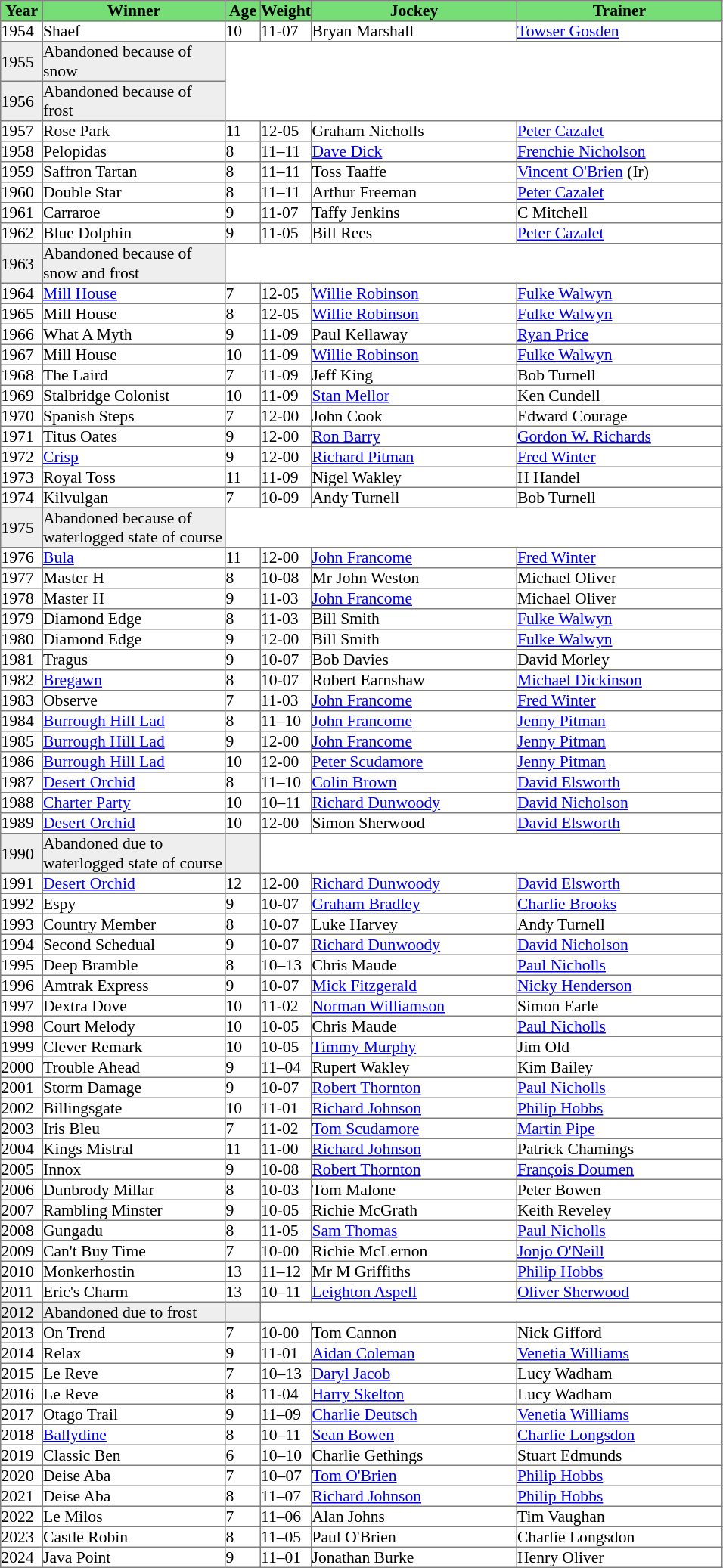<table class = "sortable" | border="1" cellpadding="0" style="border-collapse: collapse; font-size:90%">
<tr bgcolor="#77dd77" align="center">
<th style="width:36px"><strong>Year</strong></th>
<th style="width:160px"><strong>Winner</strong></th>
<th style="width:30px"><strong>Age</strong></th>
<th style="width:40px"><strong>Weight</strong></th>
<th style="width:180px"><strong>Jockey</strong></th>
<th style="width:180px"><strong>Trainer</strong></th>
</tr>
<tr>
<td>1954</td>
<td>Shaef</td>
<td>10</td>
<td>11-07</td>
<td>Bryan Marshall</td>
<td><a href='#'>Towser Gosden</a></td>
</tr>
<tr bgcolor="#eeeeee">
<td>1955<td>Abandoned because of snow          </td></td>
</tr>
<tr bgcolor="#eeeeee">
<td>1956<td>Abandoned because of frost         </td></td>
</tr>
<tr>
<td>1957</td>
<td>Rose Park</td>
<td>11</td>
<td>12-05</td>
<td>Graham Nicholls</td>
<td><a href='#'>Peter Cazalet</a></td>
</tr>
<tr>
<td>1958</td>
<td>Pelopidas</td>
<td>8</td>
<td>11–11</td>
<td><a href='#'>Dave Dick</a></td>
<td><a href='#'>Frenchie Nicholson</a></td>
</tr>
<tr>
<td>1959</td>
<td>Saffron Tartan</td>
<td>8</td>
<td>11–11</td>
<td>Toss Taaffe</td>
<td><a href='#'>Vincent O'Brien</a> (Ir)</td>
</tr>
<tr>
<td>1960</td>
<td>Double Star</td>
<td>8</td>
<td>11–11</td>
<td>Arthur Freeman</td>
<td><a href='#'>Peter Cazalet</a></td>
</tr>
<tr>
<td>1961</td>
<td>Carraroe</td>
<td>9</td>
<td>11-07</td>
<td>Taffy Jenkins</td>
<td>C Mitchell</td>
</tr>
<tr>
<td>1962</td>
<td>Blue Dolphin</td>
<td>9</td>
<td>11-05</td>
<td>Bill Rees</td>
<td><a href='#'>Peter Cazalet</a></td>
</tr>
<tr bgcolor="#eeeeee">
<td>1963<td>Abandoned because of snow and frost</td></td>
</tr>
<tr>
<td>1964</td>
<td><a href='#'>Mill House</a></td>
<td>7</td>
<td>12-05</td>
<td><a href='#'>Willie Robinson</a></td>
<td><a href='#'>Fulke Walwyn</a></td>
</tr>
<tr>
<td>1965</td>
<td>Mill House</td>
<td>8</td>
<td>12-05</td>
<td><a href='#'>Willie Robinson</a></td>
<td><a href='#'>Fulke Walwyn</a></td>
</tr>
<tr>
<td>1966</td>
<td>What A Myth</td>
<td>9</td>
<td>11-09</td>
<td>Paul Kellaway</td>
<td><a href='#'>Ryan Price</a></td>
</tr>
<tr>
<td>1967</td>
<td>Mill House</td>
<td>10</td>
<td>11-09</td>
<td><a href='#'>Willie Robinson</a></td>
<td><a href='#'>Fulke Walwyn</a></td>
</tr>
<tr>
<td>1968</td>
<td>The Laird</td>
<td>7</td>
<td>11-09</td>
<td>Jeff King</td>
<td>Bob Turnell</td>
</tr>
<tr>
<td>1969</td>
<td>Stalbridge Colonist</td>
<td>10</td>
<td>11-09</td>
<td><a href='#'>Stan Mellor</a></td>
<td>Ken Cundell</td>
</tr>
<tr>
<td>1970</td>
<td>Spanish Steps</td>
<td>7</td>
<td>12-00</td>
<td>John Cook</td>
<td>Edward Courage</td>
</tr>
<tr>
<td>1971</td>
<td>Titus Oates</td>
<td>9</td>
<td>12-00</td>
<td><a href='#'>Ron Barry</a></td>
<td><a href='#'>Gordon W. Richards</a></td>
</tr>
<tr>
<td>1972</td>
<td><a href='#'>Crisp</a></td>
<td>9</td>
<td>12-00</td>
<td><a href='#'>Richard Pitman</a></td>
<td><a href='#'>Fred Winter</a></td>
</tr>
<tr>
<td>1973</td>
<td>Royal Toss</td>
<td>11</td>
<td>11-09</td>
<td>Nigel Wakley</td>
<td>H Handel</td>
</tr>
<tr>
<td>1974</td>
<td>Kilvulgan</td>
<td>7</td>
<td>10-09</td>
<td>Andy Turnell</td>
<td>Bob Turnell</td>
</tr>
<tr bgcolor="#eeeeee">
<td>1975<td>Abandoned because of waterlogged state of course </td></td>
</tr>
<tr>
<td>1976</td>
<td><a href='#'>Bula</a></td>
<td>11</td>
<td>12-00</td>
<td><a href='#'>John Francome</a></td>
<td><a href='#'>Fred Winter</a></td>
</tr>
<tr>
<td>1977</td>
<td>Master H</td>
<td>8</td>
<td>10-08</td>
<td>Mr John Weston</td>
<td>Michael Oliver</td>
</tr>
<tr>
<td>1978</td>
<td>Master H</td>
<td>9</td>
<td>11-03</td>
<td><a href='#'>John Francome</a></td>
<td>Michael Oliver</td>
</tr>
<tr>
<td>1979</td>
<td>Diamond Edge</td>
<td>8</td>
<td>11-03</td>
<td>Bill Smith</td>
<td><a href='#'>Fulke Walwyn</a></td>
</tr>
<tr>
<td>1980</td>
<td>Diamond Edge</td>
<td>9</td>
<td>12-00</td>
<td>Bill Smith</td>
<td><a href='#'>Fulke Walwyn</a></td>
</tr>
<tr>
<td>1981</td>
<td>Tragus</td>
<td>9</td>
<td>10-07</td>
<td>Bob Davies</td>
<td>David Morley</td>
</tr>
<tr>
<td>1982</td>
<td><a href='#'>Bregawn</a></td>
<td>8</td>
<td>10-07</td>
<td>Robert Earnshaw</td>
<td><a href='#'>Michael Dickinson</a></td>
</tr>
<tr>
<td>1983</td>
<td>Observe</td>
<td>7</td>
<td>11-03</td>
<td><a href='#'>John Francome</a></td>
<td><a href='#'>Fred Winter</a></td>
</tr>
<tr>
<td>1984</td>
<td><a href='#'>Burrough Hill Lad</a></td>
<td>8</td>
<td>11–10</td>
<td><a href='#'>John Francome</a></td>
<td><a href='#'>Jenny Pitman</a></td>
</tr>
<tr>
<td>1985</td>
<td><a href='#'>Burrough Hill Lad</a></td>
<td>9</td>
<td>12-00</td>
<td><a href='#'>John Francome</a></td>
<td><a href='#'>Jenny Pitman </a></td>
</tr>
<tr>
<td>1986</td>
<td><a href='#'>Burrough Hill Lad</a></td>
<td>10</td>
<td>12-00</td>
<td><a href='#'>Peter Scudamore</a></td>
<td><a href='#'>Jenny Pitman</a></td>
</tr>
<tr>
<td>1987</td>
<td><a href='#'>Desert Orchid</a></td>
<td>8</td>
<td>11–10</td>
<td><a href='#'>Colin Brown</a></td>
<td><a href='#'>David Elsworth</a></td>
</tr>
<tr>
<td>1988</td>
<td><a href='#'>Charter Party</a></td>
<td>10</td>
<td>10–11</td>
<td><a href='#'>Richard Dunwoody</a></td>
<td><a href='#'>David Nicholson</a></td>
</tr>
<tr>
<td>1989</td>
<td><a href='#'>Desert Orchid</a></td>
<td>10</td>
<td>12-00</td>
<td>Simon Sherwood</td>
<td><a href='#'>David Elsworth</a></td>
</tr>
<tr bgcolor="#eeeeee">
<td>1990<br><td> Abandoned due to waterlogged state of course</td></td>
<td></td>
</tr>
<tr>
<td>1991</td>
<td><a href='#'>Desert Orchid</a></td>
<td>12</td>
<td>12-00</td>
<td><a href='#'>Richard Dunwoody</a></td>
<td><a href='#'>David Elsworth</a></td>
</tr>
<tr>
<td>1992</td>
<td>Espy</td>
<td>9</td>
<td>10-07</td>
<td><a href='#'>Graham Bradley</a></td>
<td><a href='#'>Charlie Brooks</a></td>
</tr>
<tr>
<td>1993</td>
<td>Country Member</td>
<td>8</td>
<td>10-07</td>
<td>Luke Harvey</td>
<td>Andy Turnell</td>
</tr>
<tr>
<td>1994</td>
<td>Second Schedual</td>
<td>9</td>
<td>10-07</td>
<td><a href='#'>Richard Dunwoody</a></td>
<td><a href='#'>David Nicholson</a></td>
</tr>
<tr>
<td>1995</td>
<td>Deep Bramble</td>
<td>8</td>
<td>10–13</td>
<td>Chris Maude</td>
<td><a href='#'>Paul Nicholls</a></td>
</tr>
<tr>
<td>1996</td>
<td>Amtrak Express</td>
<td>9</td>
<td>10-07</td>
<td><a href='#'>Mick Fitzgerald</a></td>
<td><a href='#'>Nicky Henderson</a></td>
</tr>
<tr>
<td>1997</td>
<td>Dextra Dove</td>
<td>10</td>
<td>11-02</td>
<td><a href='#'>Norman Williamson</a></td>
<td>Simon Earle</td>
</tr>
<tr>
<td>1998</td>
<td>Court Melody</td>
<td>10</td>
<td>10-05</td>
<td>Chris Maude</td>
<td><a href='#'>Paul Nicholls</a></td>
</tr>
<tr>
<td>1999</td>
<td>Clever Remark</td>
<td>10</td>
<td>10-05</td>
<td><a href='#'>Timmy Murphy</a></td>
<td>Jim Old</td>
</tr>
<tr>
<td>2000</td>
<td>Trouble Ahead</td>
<td>9</td>
<td>11–04</td>
<td>Rupert Wakley</td>
<td>Kim Bailey</td>
</tr>
<tr>
<td>2001</td>
<td>Storm Damage</td>
<td>9</td>
<td>10-07</td>
<td><a href='#'>Robert Thornton</a></td>
<td><a href='#'>Paul Nicholls</a></td>
</tr>
<tr>
<td>2002</td>
<td>Billingsgate</td>
<td>10</td>
<td>11-01</td>
<td><a href='#'>Richard Johnson</a></td>
<td><a href='#'>Philip Hobbs</a></td>
</tr>
<tr>
<td>2003</td>
<td>Iris Bleu</td>
<td>7</td>
<td>11-02</td>
<td><a href='#'>Tom Scudamore</a></td>
<td><a href='#'>Martin Pipe</a></td>
</tr>
<tr>
<td>2004</td>
<td>Kings Mistral</td>
<td>11</td>
<td>11-00</td>
<td><a href='#'>Richard Johnson</a></td>
<td>Patrick Chamings</td>
</tr>
<tr>
<td>2005</td>
<td>Innox</td>
<td>9</td>
<td>10-08</td>
<td><a href='#'>Robert Thornton</a></td>
<td><a href='#'>François Doumen</a></td>
</tr>
<tr>
<td>2006</td>
<td>Dunbrody Millar</td>
<td>8</td>
<td>10-03</td>
<td>Tom Malone</td>
<td>Peter Bowen</td>
</tr>
<tr>
<td>2007</td>
<td>Rambling Minster</td>
<td>9</td>
<td>10-05</td>
<td>Richie McGrath</td>
<td>Keith Reveley</td>
</tr>
<tr>
<td>2008</td>
<td>Gungadu</td>
<td>8</td>
<td>11-05</td>
<td><a href='#'>Sam Thomas</a></td>
<td><a href='#'>Paul Nicholls</a></td>
</tr>
<tr>
<td>2009</td>
<td>Can't Buy Time</td>
<td>7</td>
<td>10-00</td>
<td>Richie McLernon</td>
<td><a href='#'>Jonjo O'Neill</a></td>
</tr>
<tr>
<td>2010</td>
<td>Monkerhostin</td>
<td>13</td>
<td>11–12</td>
<td>Mr M Griffiths</td>
<td><a href='#'>Philip Hobbs</a></td>
</tr>
<tr>
<td>2011</td>
<td>Eric's Charm</td>
<td>13</td>
<td>10–11</td>
<td><a href='#'>Leighton Aspell</a></td>
<td><a href='#'>Oliver Sherwood</a></td>
</tr>
<tr bgcolor="#eeeeee">
<td>2012<br><td> Abandoned due to frost</td></td>
<td></td>
</tr>
<tr>
<td>2013</td>
<td>On Trend</td>
<td>7</td>
<td>10-00</td>
<td>Tom Cannon</td>
<td>Nick Gifford</td>
</tr>
<tr>
<td>2014</td>
<td>Relax</td>
<td>9</td>
<td>11-01</td>
<td><a href='#'>Aidan Coleman</a></td>
<td><a href='#'>Venetia Williams</a></td>
</tr>
<tr>
<td>2015</td>
<td>Le Reve</td>
<td>7</td>
<td>10–13</td>
<td><a href='#'>Daryl Jacob</a></td>
<td>Lucy Wadham</td>
</tr>
<tr>
<td>2016</td>
<td>Le Reve</td>
<td>8</td>
<td>11-04</td>
<td><a href='#'>Harry Skelton</a></td>
<td>Lucy Wadham</td>
</tr>
<tr>
<td>2017</td>
<td>Otago Trail</td>
<td>9</td>
<td>11–09</td>
<td><a href='#'>Charlie Deutsch</a></td>
<td><a href='#'>Venetia Williams</a></td>
</tr>
<tr>
<td>2018</td>
<td><a href='#'>Ballydine</a></td>
<td>8</td>
<td>10–11</td>
<td><a href='#'>Sean Bowen</a></td>
<td><a href='#'>Charlie Longsdon</a></td>
</tr>
<tr>
<td>2019</td>
<td>Classic Ben</td>
<td>6</td>
<td>10–10</td>
<td>Charlie Gethings</td>
<td>Stuart Edmunds</td>
</tr>
<tr>
<td>2020</td>
<td>Deise Aba</td>
<td>7</td>
<td>10–07</td>
<td><a href='#'>Tom O'Brien</a></td>
<td><a href='#'>Philip Hobbs</a></td>
</tr>
<tr>
<td>2021</td>
<td>Deise Aba</td>
<td>8</td>
<td>11–07</td>
<td><a href='#'>Richard Johnson</a></td>
<td><a href='#'>Philip Hobbs</a></td>
</tr>
<tr>
<td>2022</td>
<td>Le Milos</td>
<td>7</td>
<td>11–06</td>
<td>Alan Johns</td>
<td>Tim Vaughan</td>
</tr>
<tr>
<td>2023</td>
<td>Castle Robin</td>
<td>8</td>
<td>11–05</td>
<td>Paul O'Brien</td>
<td>Charlie Longsdon</td>
</tr>
<tr>
<td>2024</td>
<td>Java Point</td>
<td>9</td>
<td>11–01</td>
<td>Jonathan Burke</td>
<td>Henry Oliver</td>
</tr>
</table>
